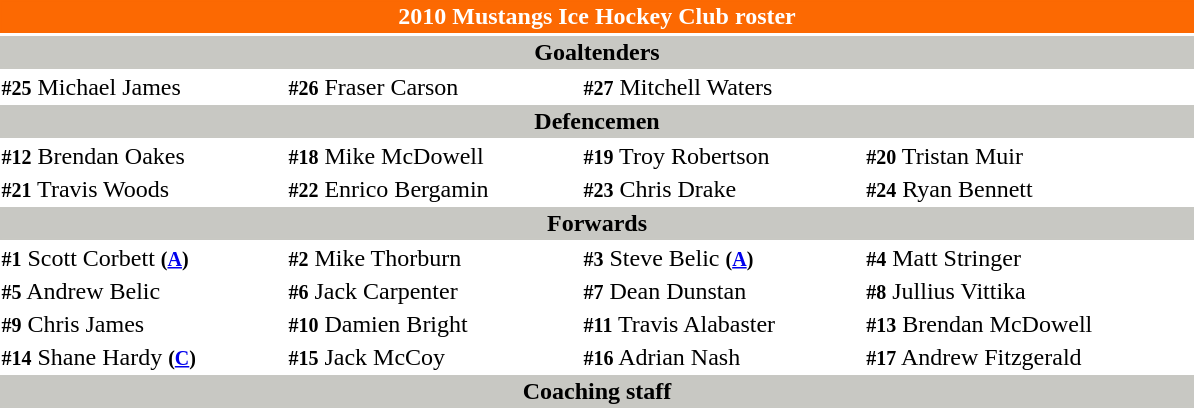<table class="toccolours" style="width:50em">
<tr>
<th colspan="4" style="background:#fc6902;color:white;border:#fc6902 1px solid">2010 Mustangs Ice Hockey Club roster</th>
</tr>
<tr>
<th colspan="4" style="background:#c8c8c3;color:black;border:#c8c8c3 1px solid">Goaltenders</th>
</tr>
<tr>
<td> <small><strong>#25</strong></small> Michael James</td>
<td> <small><strong>#26</strong></small> Fraser Carson</td>
<td> <small><strong>#27</strong></small> Mitchell Waters</td>
<td></td>
</tr>
<tr>
<th colspan="4" style="background:#c8c8c3;color:black;border:#c8c8c3 1px solid">Defencemen</th>
</tr>
<tr>
<td> <small><strong>#12</strong></small> Brendan Oakes</td>
<td> <small><strong>#18</strong></small> Mike McDowell</td>
<td> <small><strong>#19</strong></small> Troy Robertson</td>
<td> <small><strong>#20</strong></small> Tristan Muir</td>
</tr>
<tr>
<td> <small><strong>#21</strong></small> Travis Woods</td>
<td> <small><strong>#22</strong></small> Enrico Bergamin</td>
<td> <small><strong>#23</strong></small> Chris Drake</td>
<td> <small><strong>#24</strong></small> Ryan Bennett</td>
</tr>
<tr>
<th colspan="4" style="background:#c8c8c3;color:black;border:#c8c8c3 1px solid">Forwards</th>
</tr>
<tr>
<td> <small><strong>#1</strong></small> Scott Corbett <small><strong>(<a href='#'>A</a>)</strong></small></td>
<td> <small><strong>#2</strong></small> Mike Thorburn</td>
<td> <small><strong>#3</strong></small> Steve Belic <small><strong>(<a href='#'>A</a>)</strong></small></td>
<td> <small><strong>#4</strong></small> Matt Stringer</td>
</tr>
<tr>
<td> <small><strong>#5</strong></small> Andrew Belic</td>
<td> <small><strong>#6</strong></small> Jack Carpenter</td>
<td> <small><strong>#7</strong></small> Dean Dunstan</td>
<td> <small><strong>#8</strong></small> Jullius Vittika</td>
</tr>
<tr>
<td> <small><strong>#9</strong></small> Chris James</td>
<td> <small><strong>#10</strong></small> Damien Bright</td>
<td> <small><strong>#11</strong></small> Travis Alabaster</td>
<td> <small><strong>#13</strong></small> Brendan McDowell</td>
</tr>
<tr>
<td> <small><strong>#14</strong></small> Shane Hardy <small><strong>(<a href='#'>C</a>)</strong></small></td>
<td> <small><strong>#15</strong></small> Jack McCoy</td>
<td> <small><strong>#16</strong></small> Adrian Nash</td>
<td> <small><strong>#17</strong></small> Andrew Fitzgerald</td>
</tr>
<tr>
<th colspan="4" style="background:#c8c8c3;color:black;border:#c8c8c3 1px solid">Coaching staff</th>
</tr>
<tr>
<td colspan="4"></td>
</tr>
<tr>
</tr>
</table>
